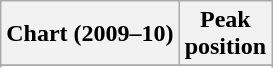<table class="wikitable sortable">
<tr>
<th>Chart (2009–10)</th>
<th>Peak <br> position</th>
</tr>
<tr>
</tr>
<tr>
</tr>
<tr>
</tr>
</table>
